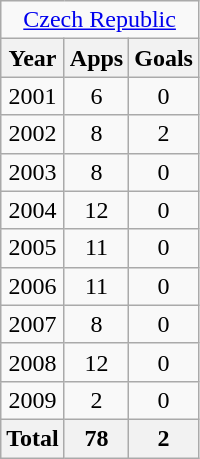<table class="wikitable" style="text-align:center">
<tr>
<td colspan=3><a href='#'>Czech Republic</a></td>
</tr>
<tr>
<th>Year</th>
<th>Apps</th>
<th>Goals</th>
</tr>
<tr>
<td>2001</td>
<td>6</td>
<td>0</td>
</tr>
<tr>
<td>2002</td>
<td>8</td>
<td>2</td>
</tr>
<tr>
<td>2003</td>
<td>8</td>
<td>0</td>
</tr>
<tr>
<td>2004</td>
<td>12</td>
<td>0</td>
</tr>
<tr>
<td>2005</td>
<td>11</td>
<td>0</td>
</tr>
<tr>
<td>2006</td>
<td>11</td>
<td>0</td>
</tr>
<tr>
<td>2007</td>
<td>8</td>
<td>0</td>
</tr>
<tr>
<td>2008</td>
<td>12</td>
<td>0</td>
</tr>
<tr>
<td>2009</td>
<td>2</td>
<td>0</td>
</tr>
<tr>
<th>Total</th>
<th>78</th>
<th>2</th>
</tr>
</table>
